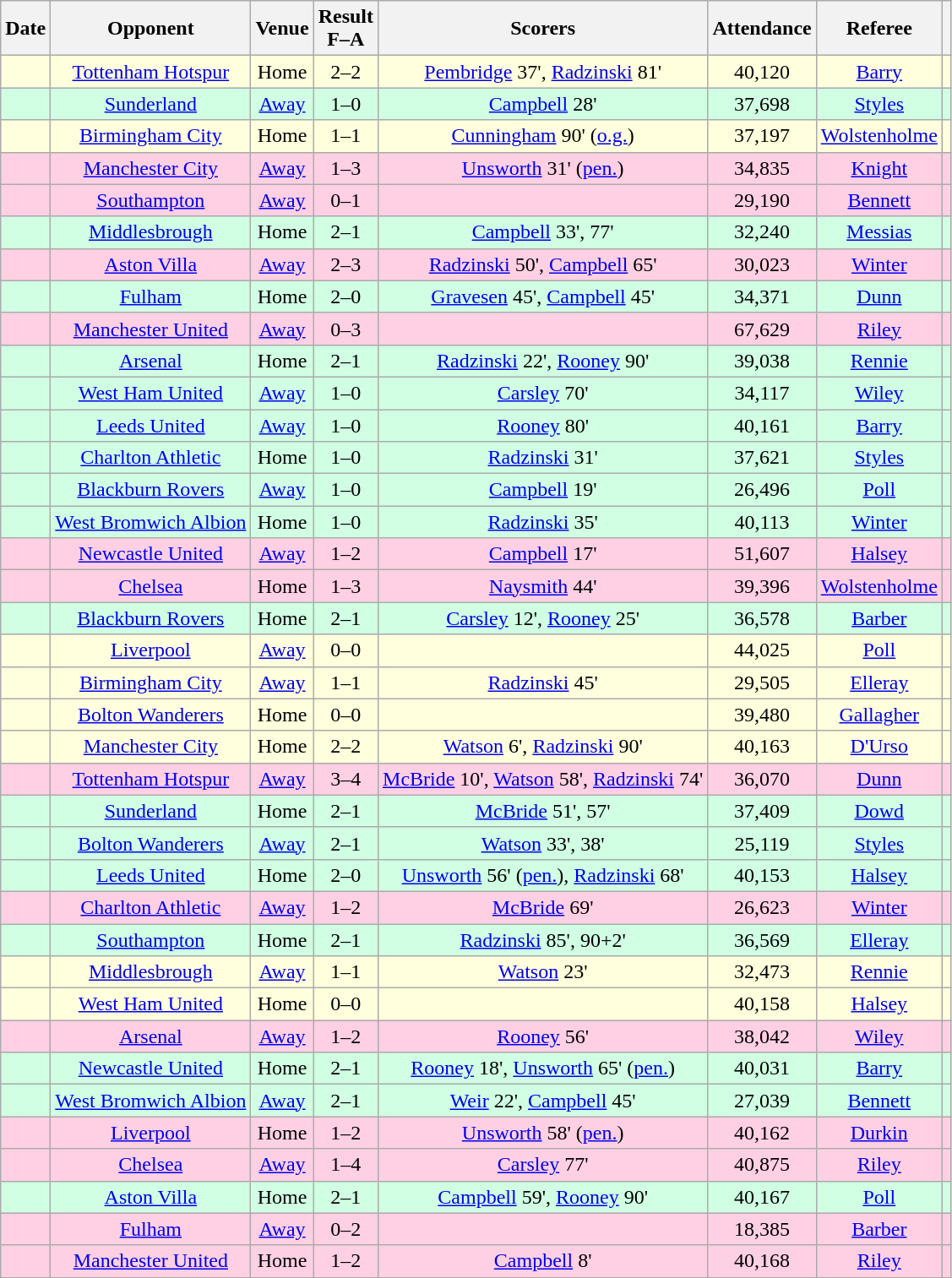<table class="wikitable sortable" style="text-align:center">
<tr>
<th>Date</th>
<th>Opponent</th>
<th>Venue</th>
<th>Result<br>F–A</th>
<th class="unsortable">Scorers</th>
<th>Attendance</th>
<th>Referee</th>
<th class="unsortable"></th>
</tr>
<tr bgcolor="#ffffdd">
<td></td>
<td><a href='#'>Tottenham Hotspur</a></td>
<td>Home</td>
<td>2–2</td>
<td><a href='#'>Pembridge</a> 37', <a href='#'>Radzinski</a> 81'</td>
<td>40,120</td>
<td><a href='#'>Barry</a></td>
<td></td>
</tr>
<tr bgcolor="#d0ffe3">
<td></td>
<td><a href='#'>Sunderland</a></td>
<td><a href='#'>Away</a></td>
<td>1–0</td>
<td><a href='#'>Campbell</a> 28'</td>
<td>37,698</td>
<td><a href='#'>Styles</a></td>
<td></td>
</tr>
<tr bgcolor="#ffffdd">
<td></td>
<td><a href='#'>Birmingham City</a></td>
<td>Home</td>
<td>1–1</td>
<td><a href='#'>Cunningham</a> 90' (<a href='#'>o.g.</a>)</td>
<td>37,197</td>
<td><a href='#'>Wolstenholme</a></td>
<td></td>
</tr>
<tr bgcolor="#ffd0e3">
<td></td>
<td><a href='#'>Manchester City</a></td>
<td><a href='#'>Away</a></td>
<td>1–3</td>
<td><a href='#'>Unsworth</a> 31' (<a href='#'>pen.</a>)</td>
<td>34,835</td>
<td><a href='#'>Knight</a></td>
<td></td>
</tr>
<tr bgcolor="#ffd0e3">
<td></td>
<td><a href='#'>Southampton</a></td>
<td><a href='#'>Away</a></td>
<td>0–1</td>
<td></td>
<td>29,190</td>
<td><a href='#'>Bennett</a></td>
<td></td>
</tr>
<tr bgcolor="#d0ffe3">
<td></td>
<td><a href='#'>Middlesbrough</a></td>
<td>Home</td>
<td>2–1</td>
<td><a href='#'>Campbell</a> 33', 77'</td>
<td>32,240</td>
<td><a href='#'>Messias</a></td>
<td></td>
</tr>
<tr bgcolor="#ffd0e3">
<td></td>
<td><a href='#'>Aston Villa</a></td>
<td><a href='#'>Away</a></td>
<td>2–3</td>
<td><a href='#'>Radzinski</a> 50', <a href='#'>Campbell</a> 65'</td>
<td>30,023</td>
<td><a href='#'>Winter</a></td>
<td></td>
</tr>
<tr bgcolor="#d0ffe3">
<td></td>
<td><a href='#'>Fulham</a></td>
<td>Home</td>
<td>2–0</td>
<td><a href='#'>Gravesen</a> 45', <a href='#'>Campbell</a> 45'</td>
<td>34,371</td>
<td><a href='#'>Dunn</a></td>
<td></td>
</tr>
<tr bgcolor="#ffd0e3">
<td></td>
<td><a href='#'>Manchester United</a></td>
<td><a href='#'>Away</a></td>
<td>0–3</td>
<td></td>
<td>67,629</td>
<td><a href='#'>Riley</a></td>
<td></td>
</tr>
<tr bgcolor="#d0ffe3">
<td></td>
<td><a href='#'>Arsenal</a></td>
<td>Home</td>
<td>2–1</td>
<td><a href='#'>Radzinski</a> 22', <a href='#'>Rooney</a> 90'</td>
<td>39,038</td>
<td><a href='#'>Rennie</a></td>
<td></td>
</tr>
<tr bgcolor="#d0ffe3">
<td></td>
<td><a href='#'>West Ham United</a></td>
<td><a href='#'>Away</a></td>
<td>1–0</td>
<td><a href='#'>Carsley</a> 70'</td>
<td>34,117</td>
<td><a href='#'>Wiley</a></td>
<td></td>
</tr>
<tr bgcolor="#d0ffe3">
<td></td>
<td><a href='#'>Leeds United</a></td>
<td><a href='#'>Away</a></td>
<td>1–0</td>
<td><a href='#'>Rooney</a> 80'</td>
<td>40,161</td>
<td><a href='#'>Barry</a></td>
<td></td>
</tr>
<tr bgcolor="#d0ffe3">
<td></td>
<td><a href='#'>Charlton Athletic</a></td>
<td>Home</td>
<td>1–0</td>
<td><a href='#'>Radzinski</a> 31'</td>
<td>37,621</td>
<td><a href='#'>Styles</a></td>
<td></td>
</tr>
<tr bgcolor="#d0ffe3">
<td></td>
<td><a href='#'>Blackburn Rovers</a></td>
<td><a href='#'>Away</a></td>
<td>1–0</td>
<td><a href='#'>Campbell</a> 19'</td>
<td>26,496</td>
<td><a href='#'>Poll</a></td>
<td></td>
</tr>
<tr bgcolor="#d0ffe3">
<td></td>
<td><a href='#'>West Bromwich Albion</a></td>
<td>Home</td>
<td>1–0</td>
<td><a href='#'>Radzinski</a> 35'</td>
<td>40,113</td>
<td><a href='#'>Winter</a></td>
<td></td>
</tr>
<tr bgcolor="#ffd0e3">
<td></td>
<td><a href='#'>Newcastle United</a></td>
<td><a href='#'>Away</a></td>
<td>1–2</td>
<td><a href='#'>Campbell</a> 17'</td>
<td>51,607</td>
<td><a href='#'>Halsey</a></td>
<td></td>
</tr>
<tr bgcolor="#ffd0e3">
<td></td>
<td><a href='#'>Chelsea</a></td>
<td>Home</td>
<td>1–3</td>
<td><a href='#'>Naysmith</a> 44'</td>
<td>39,396</td>
<td><a href='#'>Wolstenholme</a></td>
<td></td>
</tr>
<tr bgcolor="#d0ffe3">
<td></td>
<td><a href='#'>Blackburn Rovers</a></td>
<td>Home</td>
<td>2–1</td>
<td><a href='#'>Carsley</a> 12', <a href='#'>Rooney</a> 25'</td>
<td>36,578</td>
<td><a href='#'>Barber</a></td>
<td></td>
</tr>
<tr bgcolor="#ffffdd">
<td></td>
<td><a href='#'>Liverpool</a></td>
<td><a href='#'>Away</a></td>
<td>0–0</td>
<td></td>
<td>44,025</td>
<td><a href='#'>Poll</a></td>
<td></td>
</tr>
<tr bgcolor="#ffffdd">
<td></td>
<td><a href='#'>Birmingham City</a></td>
<td><a href='#'>Away</a></td>
<td>1–1</td>
<td><a href='#'>Radzinski</a> 45'</td>
<td>29,505</td>
<td><a href='#'>Elleray</a></td>
<td></td>
</tr>
<tr bgcolor="#ffffdd">
<td></td>
<td><a href='#'>Bolton Wanderers</a></td>
<td>Home</td>
<td>0–0</td>
<td></td>
<td>39,480</td>
<td><a href='#'>Gallagher</a></td>
<td></td>
</tr>
<tr bgcolor="#ffffdd">
<td></td>
<td><a href='#'>Manchester City</a></td>
<td>Home</td>
<td>2–2</td>
<td><a href='#'>Watson</a> 6', <a href='#'>Radzinski</a> 90'</td>
<td>40,163</td>
<td><a href='#'>D'Urso</a></td>
<td></td>
</tr>
<tr bgcolor="#ffd0e3">
<td></td>
<td><a href='#'>Tottenham Hotspur</a></td>
<td><a href='#'>Away</a></td>
<td>3–4</td>
<td><a href='#'>McBride</a> 10', <a href='#'>Watson</a> 58', <a href='#'>Radzinski</a> 74'</td>
<td>36,070</td>
<td><a href='#'>Dunn</a></td>
<td></td>
</tr>
<tr bgcolor="#d0ffe3">
<td></td>
<td><a href='#'>Sunderland</a></td>
<td>Home</td>
<td>2–1</td>
<td><a href='#'>McBride</a> 51', 57'</td>
<td>37,409</td>
<td><a href='#'>Dowd</a></td>
<td></td>
</tr>
<tr bgcolor="#d0ffe3">
<td></td>
<td><a href='#'>Bolton Wanderers</a></td>
<td><a href='#'>Away</a></td>
<td>2–1</td>
<td><a href='#'>Watson</a> 33', 38'</td>
<td>25,119</td>
<td><a href='#'>Styles</a></td>
<td></td>
</tr>
<tr bgcolor="#d0ffe3">
<td></td>
<td><a href='#'>Leeds United</a></td>
<td>Home</td>
<td>2–0</td>
<td><a href='#'>Unsworth</a> 56' (<a href='#'>pen.</a>), <a href='#'>Radzinski</a> 68'</td>
<td>40,153</td>
<td><a href='#'>Halsey</a></td>
<td></td>
</tr>
<tr bgcolor="#ffd0e3">
<td></td>
<td><a href='#'>Charlton Athletic</a></td>
<td><a href='#'>Away</a></td>
<td>1–2</td>
<td><a href='#'>McBride</a> 69'</td>
<td>26,623</td>
<td><a href='#'>Winter</a></td>
<td></td>
</tr>
<tr bgcolor="#d0ffe3">
<td></td>
<td><a href='#'>Southampton</a></td>
<td>Home</td>
<td>2–1</td>
<td><a href='#'>Radzinski</a> 85', 90+2'</td>
<td>36,569</td>
<td><a href='#'>Elleray</a></td>
<td></td>
</tr>
<tr bgcolor="#ffffdd">
<td></td>
<td><a href='#'>Middlesbrough</a></td>
<td><a href='#'>Away</a></td>
<td>1–1</td>
<td><a href='#'>Watson</a> 23'</td>
<td>32,473</td>
<td><a href='#'>Rennie</a></td>
<td></td>
</tr>
<tr bgcolor="#ffffdd">
<td></td>
<td><a href='#'>West Ham United</a></td>
<td>Home</td>
<td>0–0</td>
<td></td>
<td>40,158</td>
<td><a href='#'>Halsey</a></td>
<td></td>
</tr>
<tr bgcolor="#ffd0e3">
<td></td>
<td><a href='#'>Arsenal</a></td>
<td><a href='#'>Away</a></td>
<td>1–2</td>
<td><a href='#'>Rooney</a> 56'</td>
<td>38,042</td>
<td><a href='#'>Wiley</a></td>
<td></td>
</tr>
<tr bgcolor="#d0ffe3">
<td></td>
<td><a href='#'>Newcastle United</a></td>
<td>Home</td>
<td>2–1</td>
<td><a href='#'>Rooney</a> 18', <a href='#'>Unsworth</a> 65' (<a href='#'>pen.</a>)</td>
<td>40,031</td>
<td><a href='#'>Barry</a></td>
<td></td>
</tr>
<tr bgcolor="#d0ffe3">
<td></td>
<td><a href='#'>West Bromwich Albion</a></td>
<td><a href='#'>Away</a></td>
<td>2–1</td>
<td><a href='#'>Weir</a> 22', <a href='#'>Campbell</a> 45'</td>
<td>27,039</td>
<td><a href='#'>Bennett</a></td>
<td></td>
</tr>
<tr bgcolor="#ffd0e3">
<td></td>
<td><a href='#'>Liverpool</a></td>
<td>Home</td>
<td>1–2</td>
<td><a href='#'>Unsworth</a> 58' (<a href='#'>pen.</a>)</td>
<td>40,162</td>
<td><a href='#'>Durkin</a></td>
<td></td>
</tr>
<tr bgcolor="#ffd0e3">
<td></td>
<td><a href='#'>Chelsea</a></td>
<td><a href='#'>Away</a></td>
<td>1–4</td>
<td><a href='#'>Carsley</a> 77'</td>
<td>40,875</td>
<td><a href='#'>Riley</a></td>
<td></td>
</tr>
<tr bgcolor="#d0ffe3">
<td></td>
<td><a href='#'>Aston Villa</a></td>
<td>Home</td>
<td>2–1</td>
<td><a href='#'>Campbell</a> 59', <a href='#'>Rooney</a> 90'</td>
<td>40,167</td>
<td><a href='#'>Poll</a></td>
<td></td>
</tr>
<tr bgcolor="#ffd0e3">
<td></td>
<td><a href='#'>Fulham</a></td>
<td><a href='#'>Away</a></td>
<td>0–2</td>
<td></td>
<td>18,385</td>
<td><a href='#'>Barber</a></td>
<td></td>
</tr>
<tr bgcolor="#ffd0e3">
<td></td>
<td><a href='#'>Manchester United</a></td>
<td>Home</td>
<td>1–2</td>
<td><a href='#'>Campbell</a> 8'</td>
<td>40,168</td>
<td><a href='#'>Riley</a></td>
<td></td>
</tr>
</table>
